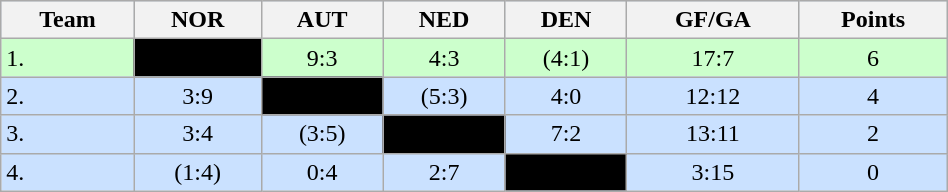<table class="wikitable" bgcolor="#EFEFFF" width="50%">
<tr bgcolor="#BCD2EE">
<th>Team</th>
<th>NOR</th>
<th>AUT</th>
<th>NED</th>
<th>DEN</th>
<th>GF/GA</th>
<th>Points</th>
</tr>
<tr bgcolor="#ccffcc" align="center">
<td align="left">1. </td>
<td style="background:#000000;"></td>
<td>9:3</td>
<td>4:3</td>
<td>(4:1)</td>
<td>17:7</td>
<td>6</td>
</tr>
<tr bgcolor="#CAE1FF" align="center">
<td align="left">2. </td>
<td>3:9</td>
<td style="background:#000000;"></td>
<td>(5:3)</td>
<td>4:0</td>
<td>12:12</td>
<td>4</td>
</tr>
<tr bgcolor="#CAE1FF" align="center">
<td align="left">3. </td>
<td>3:4</td>
<td>(3:5)</td>
<td style="background:#000000;"></td>
<td>7:2</td>
<td>13:11</td>
<td>2</td>
</tr>
<tr bgcolor="#CAE1FF" align="center">
<td align="left">4. </td>
<td>(1:4)</td>
<td>0:4</td>
<td>2:7</td>
<td style="background:#000000;"></td>
<td>3:15</td>
<td>0</td>
</tr>
</table>
